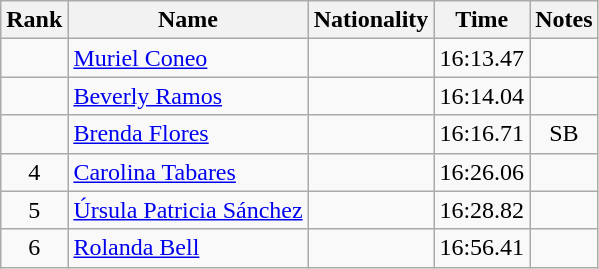<table class="wikitable sortable" style="text-align:center">
<tr>
<th>Rank</th>
<th>Name</th>
<th>Nationality</th>
<th>Time</th>
<th>Notes</th>
</tr>
<tr>
<td></td>
<td align=left><a href='#'>Muriel Coneo</a></td>
<td align=left></td>
<td>16:13.47</td>
<td></td>
</tr>
<tr>
<td></td>
<td align=left><a href='#'>Beverly Ramos</a></td>
<td align=left></td>
<td>16:14.04</td>
<td></td>
</tr>
<tr>
<td></td>
<td align=left><a href='#'>Brenda Flores</a></td>
<td align=left></td>
<td>16:16.71</td>
<td>SB</td>
</tr>
<tr>
<td>4</td>
<td align=left><a href='#'>Carolina Tabares</a></td>
<td align=left></td>
<td>16:26.06</td>
<td></td>
</tr>
<tr>
<td>5</td>
<td align=left><a href='#'>Úrsula Patricia Sánchez</a></td>
<td align=left></td>
<td>16:28.82</td>
<td></td>
</tr>
<tr>
<td>6</td>
<td align=left><a href='#'>Rolanda Bell</a></td>
<td align=left></td>
<td>16:56.41</td>
<td></td>
</tr>
</table>
